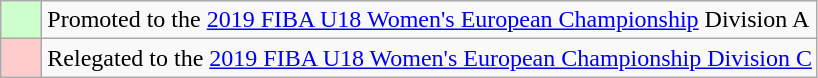<table class="wikitable">
<tr>
<td width=20px bgcolor="#ccffcc"></td>
<td>Promoted to the <a href='#'>2019 FIBA U18 Women's European Championship</a> Division A</td>
</tr>
<tr>
<td bgcolor="#ffcccc"></td>
<td>Relegated to the <a href='#'>2019 FIBA U18 Women's European Championship Division C</a></td>
</tr>
</table>
